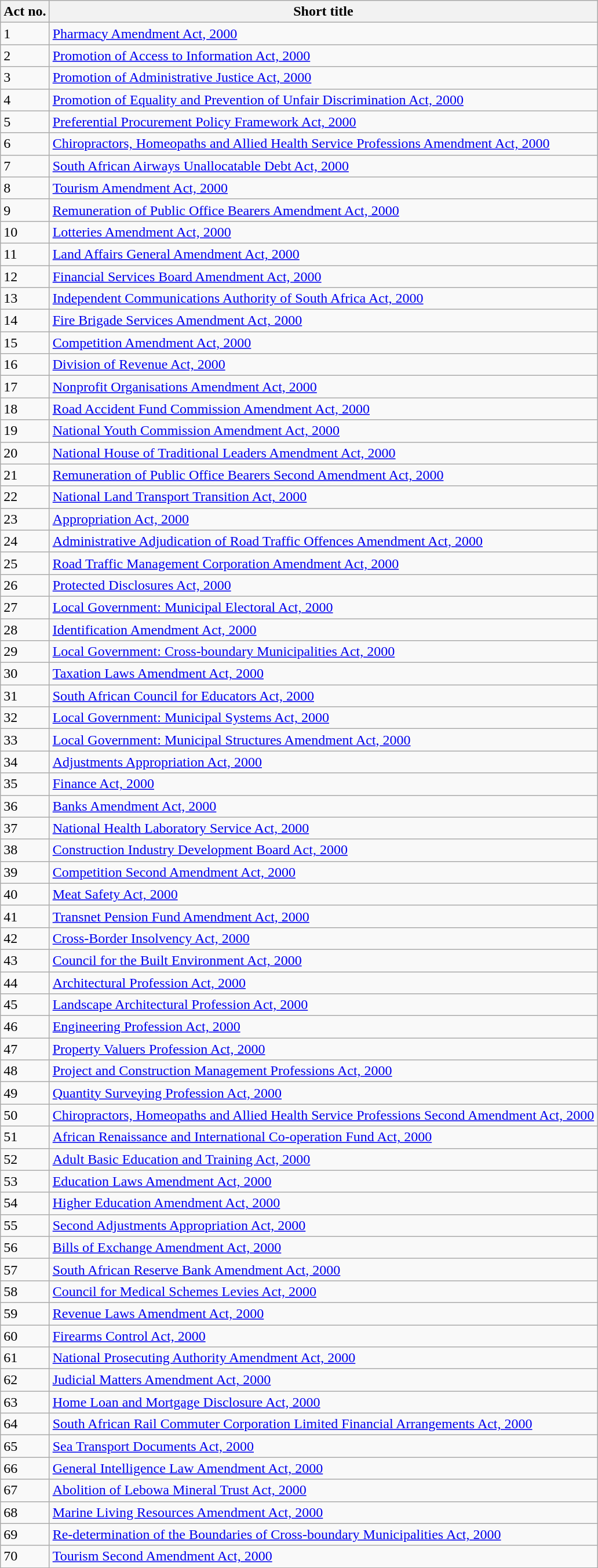<table class="wikitable sortable">
<tr>
<th>Act no.</th>
<th>Short title</th>
</tr>
<tr>
<td>1</td>
<td><a href='#'>Pharmacy Amendment Act, 2000</a></td>
</tr>
<tr>
<td>2</td>
<td><a href='#'>Promotion of Access to Information Act, 2000</a></td>
</tr>
<tr>
<td>3</td>
<td><a href='#'>Promotion of Administrative Justice Act, 2000</a></td>
</tr>
<tr>
<td>4</td>
<td><a href='#'>Promotion of Equality and Prevention of Unfair Discrimination Act, 2000</a></td>
</tr>
<tr>
<td>5</td>
<td><a href='#'>Preferential Procurement Policy Framework Act, 2000</a></td>
</tr>
<tr>
<td>6</td>
<td><a href='#'>Chiropractors, Homeopaths and Allied Health Service Professions Amendment Act, 2000</a></td>
</tr>
<tr>
<td>7</td>
<td><a href='#'>South African Airways Unallocatable Debt Act, 2000</a></td>
</tr>
<tr>
<td>8</td>
<td><a href='#'>Tourism Amendment Act, 2000</a></td>
</tr>
<tr>
<td>9</td>
<td><a href='#'>Remuneration of Public Office Bearers Amendment Act, 2000</a></td>
</tr>
<tr>
<td>10</td>
<td><a href='#'>Lotteries Amendment Act, 2000</a></td>
</tr>
<tr>
<td>11</td>
<td><a href='#'>Land Affairs General Amendment Act, 2000</a></td>
</tr>
<tr>
<td>12</td>
<td><a href='#'>Financial Services Board Amendment Act, 2000</a></td>
</tr>
<tr>
<td>13</td>
<td><a href='#'>Independent Communications Authority of South Africa Act, 2000</a></td>
</tr>
<tr>
<td>14</td>
<td><a href='#'>Fire Brigade Services Amendment Act, 2000</a></td>
</tr>
<tr>
<td>15</td>
<td><a href='#'>Competition Amendment Act, 2000</a></td>
</tr>
<tr>
<td>16</td>
<td><a href='#'>Division of Revenue Act, 2000</a></td>
</tr>
<tr>
<td>17</td>
<td><a href='#'>Nonprofit Organisations Amendment Act, 2000</a></td>
</tr>
<tr>
<td>18</td>
<td><a href='#'>Road Accident Fund Commission Amendment Act, 2000</a></td>
</tr>
<tr>
<td>19</td>
<td><a href='#'>National Youth Commission Amendment Act, 2000</a></td>
</tr>
<tr>
<td>20</td>
<td><a href='#'>National House of Traditional Leaders Amendment Act, 2000</a></td>
</tr>
<tr>
<td>21</td>
<td><a href='#'>Remuneration of Public Office Bearers Second Amendment Act, 2000</a></td>
</tr>
<tr>
<td>22</td>
<td><a href='#'>National Land Transport Transition Act, 2000</a></td>
</tr>
<tr>
<td>23</td>
<td><a href='#'>Appropriation Act, 2000</a></td>
</tr>
<tr>
<td>24</td>
<td><a href='#'>Administrative Adjudication of Road Traffic Offences Amendment Act, 2000</a></td>
</tr>
<tr>
<td>25</td>
<td><a href='#'>Road Traffic Management Corporation Amendment Act, 2000</a></td>
</tr>
<tr>
<td>26</td>
<td><a href='#'>Protected Disclosures Act, 2000</a></td>
</tr>
<tr>
<td>27</td>
<td><a href='#'>Local Government: Municipal Electoral Act, 2000</a></td>
</tr>
<tr>
<td>28</td>
<td><a href='#'>Identification Amendment Act, 2000</a></td>
</tr>
<tr>
<td>29</td>
<td><a href='#'>Local Government: Cross-boundary Municipalities Act, 2000</a></td>
</tr>
<tr>
<td>30</td>
<td><a href='#'>Taxation Laws Amendment Act, 2000</a></td>
</tr>
<tr>
<td>31</td>
<td><a href='#'>South African Council for Educators Act, 2000</a></td>
</tr>
<tr>
<td>32</td>
<td><a href='#'>Local Government: Municipal Systems Act, 2000</a></td>
</tr>
<tr>
<td>33</td>
<td><a href='#'>Local Government: Municipal Structures Amendment Act, 2000</a></td>
</tr>
<tr>
<td>34</td>
<td><a href='#'>Adjustments Appropriation Act, 2000</a></td>
</tr>
<tr>
<td>35</td>
<td><a href='#'>Finance Act, 2000</a></td>
</tr>
<tr>
<td>36</td>
<td><a href='#'>Banks Amendment Act, 2000</a></td>
</tr>
<tr>
<td>37</td>
<td><a href='#'>National Health Laboratory Service Act, 2000</a></td>
</tr>
<tr>
<td>38</td>
<td><a href='#'>Construction Industry Development Board Act, 2000</a></td>
</tr>
<tr>
<td>39</td>
<td><a href='#'>Competition Second Amendment Act, 2000</a></td>
</tr>
<tr>
<td>40</td>
<td><a href='#'>Meat Safety Act, 2000</a></td>
</tr>
<tr>
<td>41</td>
<td><a href='#'>Transnet Pension Fund Amendment Act, 2000</a></td>
</tr>
<tr>
<td>42</td>
<td><a href='#'>Cross-Border Insolvency Act, 2000</a></td>
</tr>
<tr>
<td>43</td>
<td><a href='#'>Council for the Built Environment Act, 2000</a></td>
</tr>
<tr>
<td>44</td>
<td><a href='#'>Architectural Profession Act, 2000</a></td>
</tr>
<tr>
<td>45</td>
<td><a href='#'>Landscape Architectural Profession Act, 2000</a></td>
</tr>
<tr>
<td>46</td>
<td><a href='#'>Engineering Profession Act, 2000</a></td>
</tr>
<tr>
<td>47</td>
<td><a href='#'>Property Valuers Profession Act, 2000</a></td>
</tr>
<tr>
<td>48</td>
<td><a href='#'>Project and Construction Management Professions Act, 2000</a></td>
</tr>
<tr>
<td>49</td>
<td><a href='#'>Quantity Surveying Profession Act, 2000</a></td>
</tr>
<tr>
<td>50</td>
<td><a href='#'>Chiropractors, Homeopaths and Allied Health Service Professions Second Amendment Act, 2000</a></td>
</tr>
<tr>
<td>51</td>
<td><a href='#'>African Renaissance and International Co-operation Fund Act, 2000</a></td>
</tr>
<tr>
<td>52</td>
<td><a href='#'>Adult Basic Education and Training Act, 2000</a></td>
</tr>
<tr>
<td>53</td>
<td><a href='#'>Education Laws Amendment Act, 2000</a></td>
</tr>
<tr>
<td>54</td>
<td><a href='#'>Higher Education Amendment Act, 2000</a></td>
</tr>
<tr>
<td>55</td>
<td><a href='#'>Second Adjustments Appropriation Act, 2000</a></td>
</tr>
<tr>
<td>56</td>
<td><a href='#'>Bills of Exchange Amendment Act, 2000</a></td>
</tr>
<tr>
<td>57</td>
<td><a href='#'>South African Reserve Bank Amendment Act, 2000</a></td>
</tr>
<tr>
<td>58</td>
<td><a href='#'>Council for Medical Schemes Levies Act, 2000</a></td>
</tr>
<tr>
<td>59</td>
<td><a href='#'>Revenue Laws Amendment Act, 2000</a></td>
</tr>
<tr>
<td>60</td>
<td><a href='#'>Firearms Control Act, 2000</a></td>
</tr>
<tr>
<td>61</td>
<td><a href='#'>National Prosecuting Authority Amendment Act, 2000</a></td>
</tr>
<tr>
<td>62</td>
<td><a href='#'>Judicial Matters Amendment Act, 2000</a></td>
</tr>
<tr>
<td>63</td>
<td><a href='#'>Home Loan and Mortgage Disclosure Act, 2000</a></td>
</tr>
<tr>
<td>64</td>
<td><a href='#'>South African Rail Commuter Corporation Limited Financial Arrangements Act, 2000</a></td>
</tr>
<tr>
<td>65</td>
<td><a href='#'>Sea Transport Documents Act, 2000</a></td>
</tr>
<tr>
<td>66</td>
<td><a href='#'>General Intelligence Law Amendment Act, 2000</a></td>
</tr>
<tr>
<td>67</td>
<td><a href='#'>Abolition of Lebowa Mineral Trust Act, 2000</a></td>
</tr>
<tr>
<td>68</td>
<td><a href='#'>Marine Living Resources Amendment Act, 2000</a></td>
</tr>
<tr>
<td>69</td>
<td><a href='#'>Re-determination of the Boundaries of Cross-boundary Municipalities Act, 2000</a></td>
</tr>
<tr>
<td>70</td>
<td><a href='#'>Tourism Second Amendment Act, 2000</a></td>
</tr>
</table>
